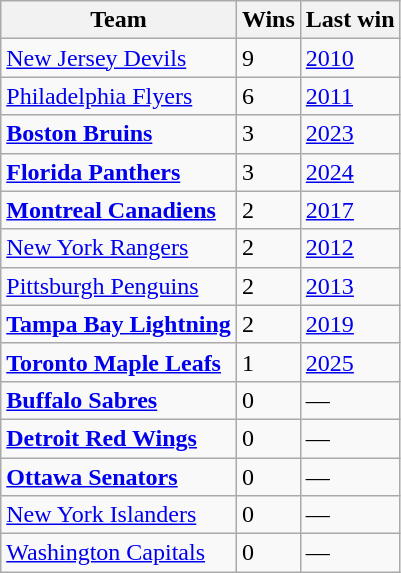<table class="wikitable">
<tr>
<th>Team</th>
<th>Wins</th>
<th>Last win</th>
</tr>
<tr>
<td><a href='#'>New Jersey Devils</a></td>
<td>9</td>
<td><a href='#'>2010</a></td>
</tr>
<tr>
<td><a href='#'>Philadelphia Flyers</a></td>
<td>6</td>
<td><a href='#'>2011</a></td>
</tr>
<tr>
<td><strong><a href='#'>Boston Bruins</a></strong></td>
<td>3</td>
<td><a href='#'>2023</a></td>
</tr>
<tr>
<td><strong><a href='#'>Florida Panthers</a></strong></td>
<td>3</td>
<td><a href='#'>2024</a></td>
</tr>
<tr>
<td><strong><a href='#'>Montreal Canadiens</a></strong></td>
<td>2</td>
<td><a href='#'>2017</a></td>
</tr>
<tr>
<td><a href='#'>New York Rangers</a></td>
<td>2</td>
<td><a href='#'>2012</a></td>
</tr>
<tr>
<td><a href='#'>Pittsburgh Penguins</a></td>
<td>2</td>
<td><a href='#'>2013</a></td>
</tr>
<tr>
<td><strong><a href='#'>Tampa Bay Lightning</a></strong></td>
<td>2</td>
<td><a href='#'>2019</a></td>
</tr>
<tr>
<td><strong><a href='#'>Toronto Maple Leafs</a></strong></td>
<td>1</td>
<td><a href='#'>2025</a></td>
</tr>
<tr>
<td><strong><a href='#'>Buffalo Sabres</a></strong></td>
<td>0</td>
<td>—</td>
</tr>
<tr>
<td><strong><a href='#'>Detroit Red Wings</a></strong></td>
<td>0</td>
<td>—</td>
</tr>
<tr>
<td><strong><a href='#'>Ottawa Senators</a></strong></td>
<td>0</td>
<td>—</td>
</tr>
<tr>
<td><a href='#'>New York Islanders</a></td>
<td>0</td>
<td>—</td>
</tr>
<tr>
<td><a href='#'>Washington Capitals</a></td>
<td>0</td>
<td>—</td>
</tr>
</table>
